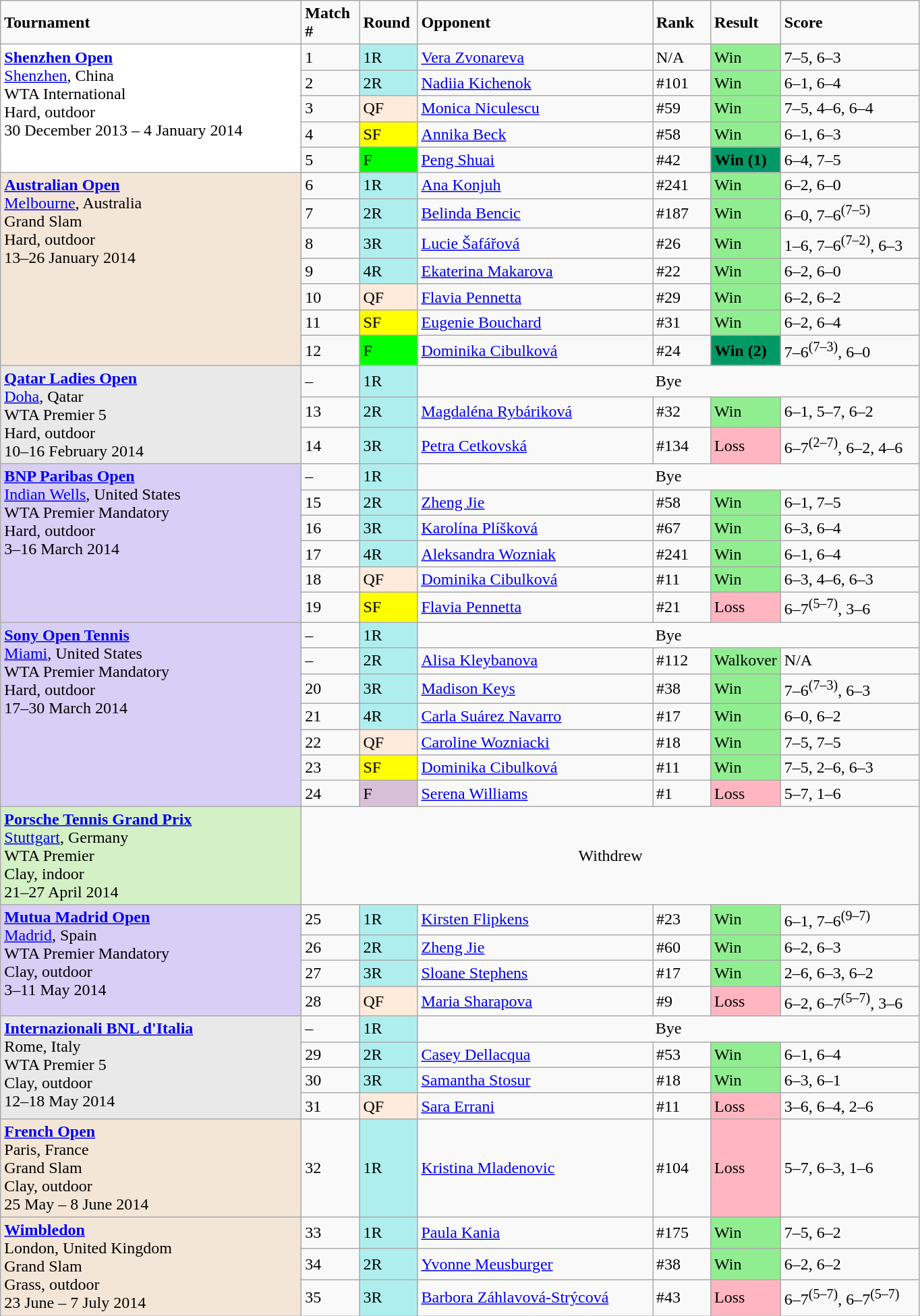<table class="wikitable">
<tr style="font-weight:bold">
<td style="width:290px;">Tournament</td>
<td style="width:50px;">Match #</td>
<td style="width:50px;">Round</td>
<td style="width:225px;">Opponent</td>
<td style="width:50px;">Rank</td>
<td style="width:50px;">Result</td>
<td style="width:130px;">Score</td>
</tr>
<tr>
<td rowspan="5" style=" background:#fff; text-align:left; vertical-align:top;"><strong><a href='#'>Shenzhen Open</a></strong><br> <a href='#'>Shenzhen</a>, China<br>WTA International<br>Hard, outdoor<br>30 December 2013 – 4 January 2014</td>
<td>1</td>
<td style="background:#afeeee;">1R</td>
<td> <a href='#'>Vera Zvonareva</a></td>
<td>N/A</td>
<td style="background:lightgreen;">Win</td>
<td>7–5, 6–3</td>
</tr>
<tr>
<td>2</td>
<td style="background:#afeeee;">2R</td>
<td> <a href='#'>Nadiia Kichenok</a></td>
<td>#101</td>
<td style="background:lightgreen;">Win</td>
<td>6–1, 6–4</td>
</tr>
<tr>
<td>3</td>
<td style="background:#ffebdc;">QF</td>
<td> <a href='#'>Monica Niculescu</a></td>
<td>#59</td>
<td style="background:lightgreen;">Win</td>
<td>7–5, 4–6, 6–4</td>
</tr>
<tr>
<td>4</td>
<td style="background:yellow;">SF</td>
<td> <a href='#'>Annika Beck</a></td>
<td>#58</td>
<td style="background:lightgreen;">Win</td>
<td>6–1, 6–3</td>
</tr>
<tr>
<td>5</td>
<td style="background:lime;">F</td>
<td> <a href='#'>Peng Shuai</a></td>
<td>#42</td>
<td style="background:#096;"><strong>Win (1)</strong></td>
<td>6–4, 7–5</td>
</tr>
<tr>
<td rowspan="7" style="background:#f3e6d7; text-align:left; vertical-align:top;"><strong><a href='#'>Australian Open</a></strong><br> <a href='#'>Melbourne</a>, Australia<br>Grand Slam<br>Hard, outdoor<br>13–26 January 2014</td>
<td>6</td>
<td style="background:#afeeee;">1R</td>
<td> <a href='#'>Ana Konjuh</a></td>
<td>#241</td>
<td style="background:lightgreen;">Win</td>
<td>6–2, 6–0</td>
</tr>
<tr>
<td>7</td>
<td style="background:#afeeee;">2R</td>
<td> <a href='#'>Belinda Bencic</a></td>
<td>#187</td>
<td style="background:lightgreen;">Win</td>
<td>6–0, 7–6<sup>(7–5)</sup></td>
</tr>
<tr>
<td>8</td>
<td style="background:#afeeee;">3R</td>
<td> <a href='#'>Lucie Šafářová</a></td>
<td>#26</td>
<td style="background:lightgreen;">Win</td>
<td>1–6, 7–6<sup>(7–2)</sup>, 6–3</td>
</tr>
<tr>
<td>9</td>
<td style="background:#afeeee;">4R</td>
<td> <a href='#'>Ekaterina Makarova</a></td>
<td>#22</td>
<td style="background:lightgreen;">Win</td>
<td>6–2, 6–0</td>
</tr>
<tr>
<td>10</td>
<td style="background:#ffebdc;">QF</td>
<td> <a href='#'>Flavia Pennetta</a></td>
<td>#29</td>
<td style="background:lightgreen;">Win</td>
<td>6–2, 6–2</td>
</tr>
<tr .>
<td>11</td>
<td style="background:yellow;">SF</td>
<td> <a href='#'>Eugenie Bouchard</a></td>
<td>#31</td>
<td style="background:lightgreen;">Win</td>
<td>6–2, 6–4</td>
</tr>
<tr>
<td>12</td>
<td style="background:lime;">F</td>
<td> <a href='#'>Dominika Cibulková</a></td>
<td>#24</td>
<td style="background:#096;"><strong>Win (2)</strong></td>
<td>7–6<sup>(7–3)</sup>, 6–0</td>
</tr>
<tr>
<td rowspan="3" style="background:#e9e9e9; text-align:left; vertical-align:top;"><strong><a href='#'>Qatar Ladies Open</a></strong><br><a href='#'>Doha</a>, Qatar<br>WTA Premier 5<br>Hard, outdoor<br>10–16 February 2014</td>
<td>–</td>
<td style="background:#afeeee;">1R</td>
<td colspan="5" style="text-align:center;">Bye</td>
</tr>
<tr>
<td>13</td>
<td style="background:#afeeee;">2R</td>
<td> <a href='#'>Magdaléna Rybáriková</a></td>
<td>#32</td>
<td style="background:lightgreen;">Win</td>
<td>6–1, 5–7, 6–2</td>
</tr>
<tr>
<td>14</td>
<td style="background:#afeeee;">3R</td>
<td> <a href='#'>Petra Cetkovská</a></td>
<td>#134</td>
<td style="background:lightpink;">Loss</td>
<td>6–7<sup>(2–7)</sup>, 6–2, 4–6</td>
</tr>
<tr>
<td rowspan="6" style="background:#D8CEF6; text-align:left; vertical-align:top;"><strong><a href='#'>BNP Paribas Open</a></strong><br> <a href='#'>Indian Wells</a>, United States<br>WTA Premier Mandatory<br>Hard, outdoor<br>3–16 March 2014</td>
<td>–</td>
<td style="background:#afeeee;">1R</td>
<td colspan="5" style="text-align:center;">Bye</td>
</tr>
<tr>
<td>15</td>
<td style="background:#afeeee;">2R</td>
<td> <a href='#'>Zheng Jie</a></td>
<td>#58</td>
<td style="background:lightgreen;">Win</td>
<td>6–1, 7–5</td>
</tr>
<tr>
<td>16</td>
<td style="background:#afeeee;">3R</td>
<td> <a href='#'>Karolína Plíšková</a></td>
<td>#67</td>
<td style="background:lightgreen;">Win</td>
<td>6–3, 6–4</td>
</tr>
<tr>
<td>17</td>
<td style="background:#afeeee;">4R</td>
<td> <a href='#'>Aleksandra Wozniak</a></td>
<td>#241</td>
<td style="background:lightgreen;">Win</td>
<td>6–1, 6–4</td>
</tr>
<tr>
<td>18</td>
<td style="background:#ffebdc;">QF</td>
<td> <a href='#'>Dominika Cibulková</a></td>
<td>#11</td>
<td style="background:lightgreen;">Win</td>
<td>6–3, 4–6, 6–3</td>
</tr>
<tr>
<td>19</td>
<td style="background:yellow;">SF</td>
<td> <a href='#'>Flavia Pennetta</a></td>
<td>#21</td>
<td style="background:lightpink;">Loss</td>
<td>6–7<sup>(5–7)</sup>, 3–6</td>
</tr>
<tr>
<td rowspan="7" style="background:#D8CEF6; text-align:left; vertical-align:top;"><strong><a href='#'>Sony Open Tennis</a></strong><br> <a href='#'>Miami</a>, United States<br>WTA Premier Mandatory<br>Hard, outdoor<br>17–30 March 2014</td>
<td>–</td>
<td style="background:#afeeee;">1R</td>
<td colspan="5" style="text-align:center;">Bye</td>
</tr>
<tr>
<td>–</td>
<td style="background:#afeeee;">2R</td>
<td> <a href='#'>Alisa Kleybanova</a></td>
<td>#112</td>
<td style="background:lightgreen;">Walkover</td>
<td>N/A</td>
</tr>
<tr>
<td>20</td>
<td style="background:#afeeee;">3R</td>
<td> <a href='#'>Madison Keys</a></td>
<td>#38</td>
<td style="background:lightgreen;">Win</td>
<td>7–6<sup>(7–3)</sup>, 6–3</td>
</tr>
<tr>
<td>21</td>
<td style="background:#afeeee;">4R</td>
<td> <a href='#'>Carla Suárez Navarro</a></td>
<td>#17</td>
<td style="background:lightgreen;">Win</td>
<td>6–0, 6–2</td>
</tr>
<tr>
<td>22</td>
<td style="background:#ffebdc;">QF</td>
<td> <a href='#'>Caroline Wozniacki</a></td>
<td>#18</td>
<td style="background:lightgreen;">Win</td>
<td>7–5, 7–5</td>
</tr>
<tr>
<td>23</td>
<td style="background:yellow;">SF</td>
<td> <a href='#'>Dominika Cibulková</a></td>
<td>#11</td>
<td style="background:lightgreen;">Win</td>
<td>7–5, 2–6, 6–3</td>
</tr>
<tr>
<td>24</td>
<td style="background:thistle;">F</td>
<td> <a href='#'>Serena Williams</a></td>
<td>#1</td>
<td style="background:lightpink;">Loss</td>
<td>5–7, 1–6</td>
</tr>
<tr>
<td style="background:#d4f1c5; text-align:left; vertical-align:top;"><strong><a href='#'>Porsche Tennis Grand Prix</a></strong><br><a href='#'>Stuttgart</a>, Germany<br>WTA Premier<br>Clay, indoor<br>21–27 April 2014</td>
<td colspan="6" style="text-align:center;">Withdrew</td>
</tr>
<tr>
<td rowspan="4" style="background:#D8CEF6; text-align:left; vertical-align:top;"><strong><a href='#'>Mutua Madrid Open</a></strong><br><a href='#'>Madrid</a>, Spain<br>WTA Premier Mandatory<br>Clay, outdoor<br>3–11 May 2014</td>
<td>25</td>
<td style="background:#afeeee;">1R</td>
<td> <a href='#'>Kirsten Flipkens</a></td>
<td>#23</td>
<td style="background:lightgreen;">Win</td>
<td>6–1, 7–6<sup>(9–7)</sup></td>
</tr>
<tr>
<td>26</td>
<td style="background:#afeeee;">2R</td>
<td> <a href='#'>Zheng Jie</a></td>
<td>#60</td>
<td style="background:lightgreen;">Win</td>
<td>6–2, 6–3</td>
</tr>
<tr>
<td>27</td>
<td style="background:#afeeee;">3R</td>
<td> <a href='#'>Sloane Stephens</a></td>
<td>#17</td>
<td style="background:lightgreen;">Win</td>
<td>2–6, 6–3, 6–2</td>
</tr>
<tr>
<td>28</td>
<td style="background:#ffebdc;">QF</td>
<td> <a href='#'>Maria Sharapova</a></td>
<td>#9</td>
<td style="background:lightpink;">Loss</td>
<td>6–2, 6–7<sup>(5–7)</sup>, 3–6</td>
</tr>
<tr>
<td rowspan="4" style="background:#e9e9e9; text-align:left; vertical-align:top;"><strong><a href='#'>Internazionali BNL d'Italia</a></strong><br>Rome, Italy<br>WTA Premier 5<br>Clay, outdoor<br>12–18 May 2014</td>
<td>–</td>
<td style="background:#afeeee;">1R</td>
<td colspan="5" style="text-align:center;">Bye</td>
</tr>
<tr>
<td>29</td>
<td style="background:#afeeee;">2R</td>
<td> <a href='#'>Casey Dellacqua</a></td>
<td>#53</td>
<td style="background:lightgreen;">Win</td>
<td>6–1, 6–4</td>
</tr>
<tr>
<td>30</td>
<td style="background:#afeeee;">3R</td>
<td> <a href='#'>Samantha Stosur</a></td>
<td>#18</td>
<td style="background:lightgreen;">Win</td>
<td>6–3, 6–1</td>
</tr>
<tr>
<td>31</td>
<td style="background:#ffebdc;">QF</td>
<td> <a href='#'>Sara Errani</a></td>
<td>#11</td>
<td style="background:lightpink;">Loss</td>
<td>3–6, 6–4, 2–6</td>
</tr>
<tr>
<td style="background:#f3e6d7; text-align:left; vertical-align:top;"><strong><a href='#'>French Open</a></strong><br> Paris, France<br>Grand Slam<br>Clay, outdoor<br>25 May – 8 June 2014</td>
<td>32</td>
<td style="background:#afeeee;">1R</td>
<td> <a href='#'>Kristina Mladenovic</a></td>
<td>#104</td>
<td style="background:lightpink;">Loss</td>
<td>5–7, 6–3, 1–6</td>
</tr>
<tr>
<td rowspan="3" style="background:#f3e6d7; text-align:left; vertical-align:top;"><strong><a href='#'>Wimbledon</a></strong><br> London, United Kingdom<br>Grand Slam<br>Grass, outdoor<br>23 June – 7 July 2014</td>
<td>33</td>
<td style="background:#afeeee;">1R</td>
<td> <a href='#'>Paula Kania</a></td>
<td>#175</td>
<td style="background:lightgreen;">Win</td>
<td>7–5, 6–2</td>
</tr>
<tr>
<td>34</td>
<td style="background:#afeeee;">2R</td>
<td> <a href='#'>Yvonne Meusburger</a></td>
<td>#38</td>
<td style="background:lightgreen;">Win</td>
<td>6–2, 6–2</td>
</tr>
<tr>
<td>35</td>
<td style="background:#afeeee;">3R</td>
<td> <a href='#'>Barbora Záhlavová-Strýcová</a></td>
<td>#43</td>
<td style="background:lightpink;">Loss</td>
<td>6–7<sup>(5–7)</sup>, 6–7<sup>(5–7)</sup></td>
</tr>
</table>
